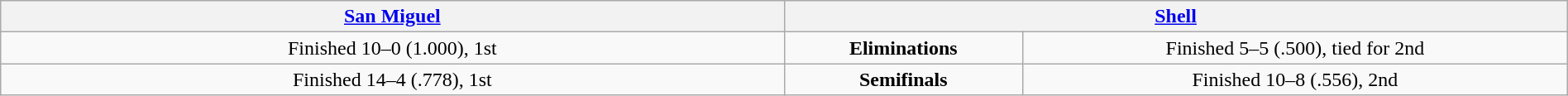<table class="wikitable" style="width:100%;">
<tr align=center>
<th colspan="2" style="width:45%;"><a href='#'>San Miguel</a></th>
<th colspan="2" style="width:45%;"><a href='#'>Shell</a></th>
</tr>
<tr align=center>
<td>Finished 10–0 (1.000), 1st</td>
<td colspan=2><strong>Eliminations</strong></td>
<td>Finished 5–5 (.500), tied for 2nd</td>
</tr>
<tr align=center>
<td>Finished 14–4 (.778), 1st</td>
<td colspan=2><strong>Semifinals</strong></td>
<td>Finished 10–8 (.556), 2nd</td>
</tr>
</table>
